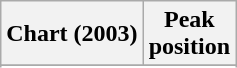<table class="wikitable sortable">
<tr>
<th align="left">Chart (2003)</th>
<th align="center">Peak<br>position</th>
</tr>
<tr>
</tr>
<tr>
</tr>
</table>
